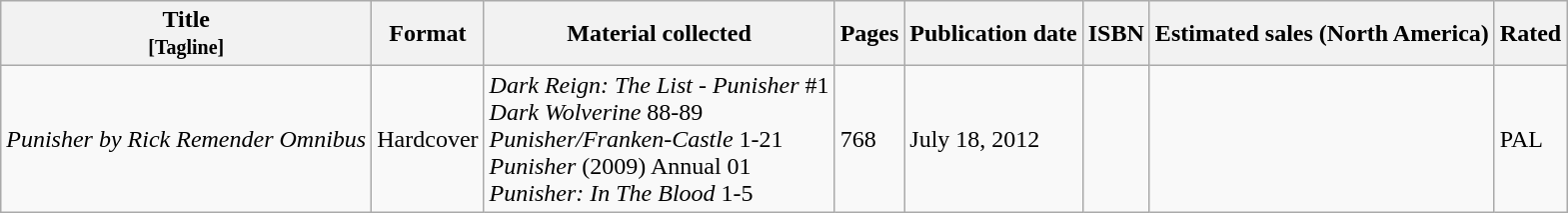<table class="wikitable">
<tr>
<th>Title<br><small>[Tagline]</small></th>
<th>Format</th>
<th>Material collected</th>
<th>Pages</th>
<th>Publication date</th>
<th>ISBN</th>
<th>Estimated sales (North America)</th>
<th>Rated</th>
</tr>
<tr>
<td><em>Punisher by Rick Remender Omnibus</em></td>
<td>Hardcover</td>
<td><em>Dark Reign: The List - Punisher</em> #1<br><em>Dark Wolverine</em> 88-89<br><em>Punisher/Franken-Castle</em> 1-21<br><em>Punisher</em> (2009) Annual 01<br><em>Punisher: In The Blood</em> 1-5</td>
<td>768</td>
<td>July 18, 2012</td>
<td><br></td>
<td></td>
<td>PAL</td>
</tr>
</table>
